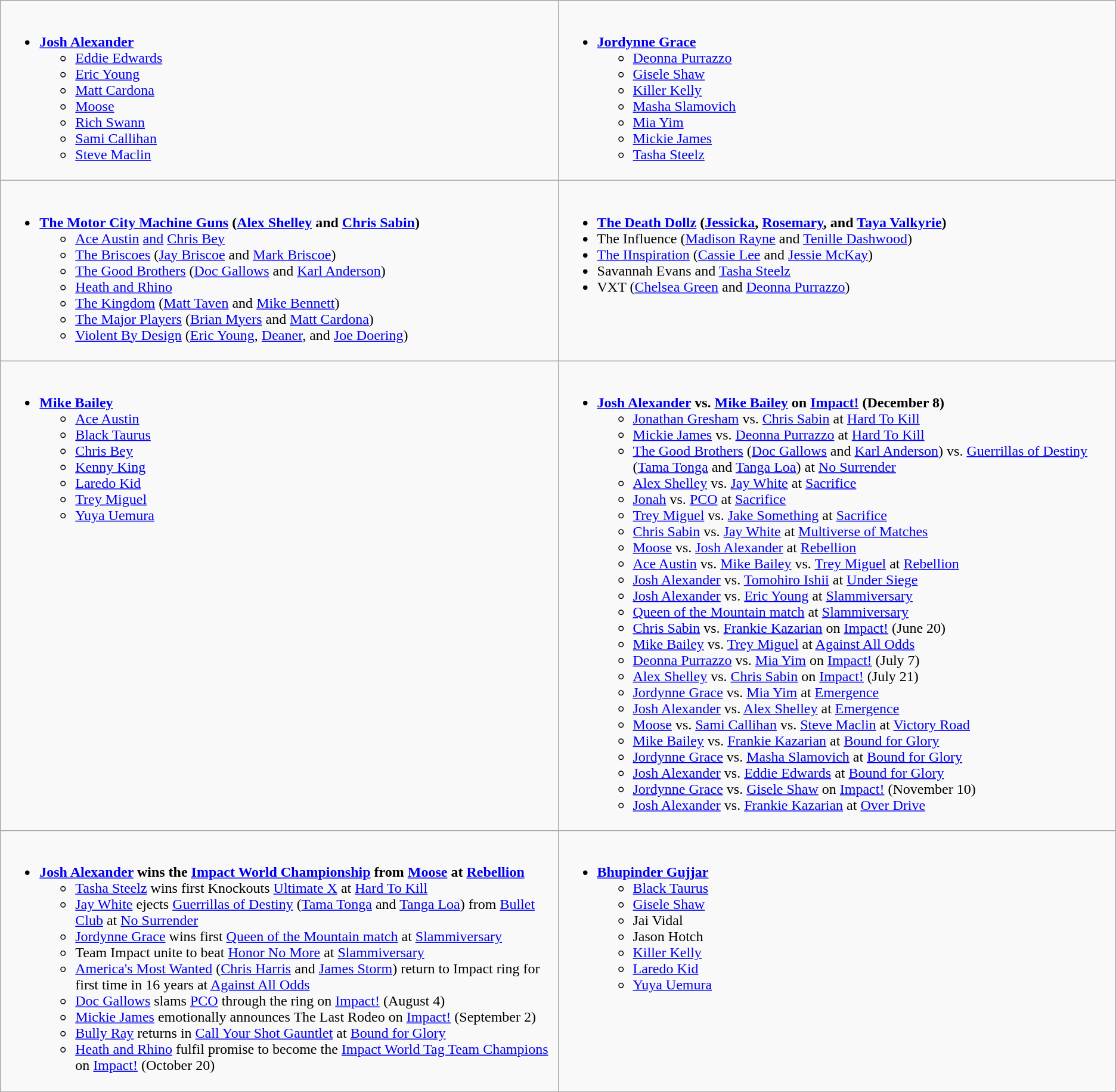<table class="wikitable">
<tr>
<td style="vertical-align:top;" width="50%"><br><ul><li><strong><a href='#'>Josh Alexander</a></strong><ul><li><a href='#'>Eddie Edwards</a></li><li><a href='#'>Eric Young</a></li><li><a href='#'>Matt Cardona</a></li><li><a href='#'>Moose</a></li><li><a href='#'>Rich Swann</a></li><li><a href='#'>Sami Callihan</a></li><li><a href='#'>Steve Maclin</a></li></ul></li></ul></td>
<td style="vertical-align:top;" width="50%"><br><ul><li><strong><a href='#'>Jordynne Grace</a></strong><ul><li><a href='#'>Deonna Purrazzo</a></li><li><a href='#'>Gisele Shaw</a></li><li><a href='#'>Killer Kelly</a></li><li><a href='#'>Masha Slamovich</a></li><li><a href='#'>Mia Yim</a></li><li><a href='#'>Mickie James</a></li><li><a href='#'>Tasha Steelz</a></li></ul></li></ul></td>
</tr>
<tr>
<td style="vertical-align:top;" width="50%"><br><ul><li><strong><a href='#'>The Motor City Machine Guns</a> (<a href='#'>Alex Shelley</a> and <a href='#'>Chris Sabin</a>)</strong><ul><li><a href='#'>Ace Austin</a> <a href='#'>and</a> <a href='#'>Chris Bey</a></li><li><a href='#'>The Briscoes</a> (<a href='#'>Jay Briscoe</a> and <a href='#'>Mark Briscoe</a>)</li><li><a href='#'>The Good Brothers</a> (<a href='#'>Doc Gallows</a> and <a href='#'>Karl Anderson</a>)</li><li><a href='#'>Heath and Rhino</a></li><li><a href='#'>The Kingdom</a> (<a href='#'>Matt Taven</a> and <a href='#'>Mike Bennett</a>)</li><li><a href='#'>The Major Players</a> (<a href='#'>Brian Myers</a> and <a href='#'>Matt Cardona</a>)</li><li><a href='#'>Violent By Design</a> (<a href='#'>Eric Young</a>, <a href='#'>Deaner</a>, and <a href='#'>Joe Doering</a>)</li></ul></li></ul></td>
<td style="vertical-align:top;" width="50%"><br><ul><li><strong><a href='#'>The Death Dollz</a> (<a href='#'>Jessicka</a>, <a href='#'>Rosemary</a>, and <a href='#'>Taya Valkyrie</a>)</strong></li><li>The Influence (<a href='#'>Madison Rayne</a> and <a href='#'>Tenille Dashwood</a>)</li><li><a href='#'>The IInspiration</a> (<a href='#'>Cassie Lee</a> and <a href='#'>Jessie McKay</a>)</li><li>Savannah Evans and <a href='#'>Tasha Steelz</a></li><li>VXT (<a href='#'>Chelsea Green</a> and <a href='#'>Deonna Purrazzo</a>)</li></ul></td>
</tr>
<tr>
<td style="vertical-align:top;" width="50%"><br><ul><li><strong><a href='#'>Mike Bailey</a></strong><ul><li><a href='#'>Ace Austin</a></li><li><a href='#'>Black Taurus</a></li><li><a href='#'>Chris Bey</a></li><li><a href='#'>Kenny King</a></li><li><a href='#'>Laredo Kid</a></li><li><a href='#'>Trey Miguel</a></li><li><a href='#'>Yuya Uemura</a></li></ul></li></ul></td>
<td style="vertical-align:top;" width="50%"><br><ul><li><strong><a href='#'>Josh Alexander</a> vs. <a href='#'>Mike Bailey</a> on <a href='#'>Impact!</a> (December 8)</strong><ul><li><a href='#'>Jonathan Gresham</a> vs. <a href='#'>Chris Sabin</a> at <a href='#'>Hard To Kill</a></li><li><a href='#'>Mickie James</a> vs. <a href='#'>Deonna Purrazzo</a> at <a href='#'>Hard To Kill</a></li><li><a href='#'>The Good Brothers</a> (<a href='#'>Doc Gallows</a> and <a href='#'>Karl Anderson</a>) vs. <a href='#'>Guerrillas of Destiny</a> (<a href='#'>Tama Tonga</a> and <a href='#'>Tanga Loa</a>) at <a href='#'>No Surrender</a></li><li><a href='#'>Alex Shelley</a> vs. <a href='#'>Jay White</a> at <a href='#'>Sacrifice</a></li><li><a href='#'>Jonah</a> vs. <a href='#'>PCO</a> at <a href='#'>Sacrifice</a></li><li><a href='#'>Trey Miguel</a> vs. <a href='#'>Jake Something</a> at <a href='#'>Sacrifice</a></li><li><a href='#'>Chris Sabin</a> vs. <a href='#'>Jay White</a> at <a href='#'>Multiverse of Matches</a></li><li><a href='#'>Moose</a> vs. <a href='#'>Josh Alexander</a> at <a href='#'>Rebellion</a></li><li><a href='#'>Ace Austin</a> vs. <a href='#'>Mike Bailey</a> vs. <a href='#'>Trey Miguel</a> at <a href='#'>Rebellion</a></li><li><a href='#'>Josh Alexander</a> vs. <a href='#'>Tomohiro Ishii</a> at <a href='#'>Under Siege</a></li><li><a href='#'>Josh Alexander</a> vs. <a href='#'>Eric Young</a> at <a href='#'>Slammiversary</a></li><li><a href='#'>Queen of the Mountain match</a> at <a href='#'>Slammiversary</a></li><li><a href='#'>Chris Sabin</a> vs. <a href='#'>Frankie Kazarian</a> on <a href='#'>Impact!</a> (June 20)</li><li><a href='#'>Mike Bailey</a> vs. <a href='#'>Trey Miguel</a> at <a href='#'>Against All Odds</a></li><li><a href='#'>Deonna Purrazzo</a> vs. <a href='#'>Mia Yim</a> on <a href='#'>Impact!</a> (July 7)</li><li><a href='#'>Alex Shelley</a> vs. <a href='#'>Chris Sabin</a> on <a href='#'>Impact!</a> (July 21)</li><li><a href='#'>Jordynne Grace</a> vs. <a href='#'>Mia Yim</a> at <a href='#'>Emergence</a></li><li><a href='#'>Josh Alexander</a> vs. <a href='#'>Alex Shelley</a> at <a href='#'>Emergence</a></li><li><a href='#'>Moose</a> vs. <a href='#'>Sami Callihan</a> vs. <a href='#'>Steve Maclin</a> at <a href='#'>Victory Road</a></li><li><a href='#'>Mike Bailey</a> vs. <a href='#'>Frankie Kazarian</a> at <a href='#'>Bound for Glory</a></li><li><a href='#'>Jordynne Grace</a> vs. <a href='#'>Masha Slamovich</a> at <a href='#'>Bound for Glory</a></li><li><a href='#'>Josh Alexander</a> vs. <a href='#'>Eddie Edwards</a> at <a href='#'>Bound for Glory</a></li><li><a href='#'>Jordynne Grace</a> vs. <a href='#'>Gisele Shaw</a> on <a href='#'>Impact!</a> (November 10)</li><li><a href='#'>Josh Alexander</a> vs. <a href='#'>Frankie Kazarian</a>  at <a href='#'>Over Drive</a></li></ul></li></ul></td>
</tr>
<tr>
<td style="vertical-align:top;" width="50%"><br><ul><li><strong><a href='#'>Josh Alexander</a> wins the <a href='#'>Impact World Championship</a> from <a href='#'>Moose</a> at <a href='#'>Rebellion</a></strong><ul><li><a href='#'>Tasha Steelz</a> wins first Knockouts <a href='#'>Ultimate X</a> at <a href='#'>Hard To Kill</a></li><li><a href='#'>Jay White</a> ejects <a href='#'>Guerrillas of Destiny</a> (<a href='#'>Tama Tonga</a> and <a href='#'>Tanga Loa</a>) from <a href='#'>Bullet Club</a> at <a href='#'>No Surrender</a></li><li><a href='#'>Jordynne Grace</a> wins first <a href='#'>Queen of the Mountain match</a> at <a href='#'>Slammiversary</a></li><li>Team Impact unite to beat <a href='#'>Honor No More</a> at <a href='#'>Slammiversary</a></li><li><a href='#'>America's Most Wanted</a> (<a href='#'>Chris Harris</a> and <a href='#'>James Storm</a>) return to Impact ring for first time in 16 years at <a href='#'>Against All Odds</a></li><li><a href='#'>Doc Gallows</a> slams <a href='#'>PCO</a> through the ring on <a href='#'>Impact!</a> (August 4)</li><li><a href='#'>Mickie James</a> emotionally announces The Last Rodeo on <a href='#'>Impact!</a> (September 2)</li><li><a href='#'>Bully Ray</a> returns in <a href='#'>Call Your Shot Gauntlet</a> at <a href='#'>Bound for Glory</a></li><li><a href='#'>Heath and Rhino</a> fulfil promise to become the <a href='#'>Impact World Tag Team Champions</a> on <a href='#'>Impact!</a> (October 20)</li></ul></li></ul></td>
<td style="vertical-align:top;" width="50%"><br><ul><li><strong><a href='#'>Bhupinder Gujjar</a></strong><ul><li><a href='#'>Black Taurus</a></li><li><a href='#'>Gisele Shaw</a></li><li>Jai Vidal</li><li>Jason Hotch</li><li><a href='#'>Killer Kelly</a></li><li><a href='#'>Laredo Kid</a></li><li><a href='#'>Yuya Uemura</a></li></ul></li></ul></td>
</tr>
</table>
